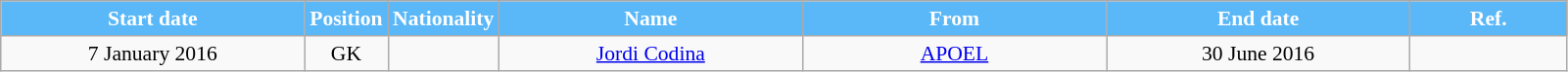<table class="wikitable"  style="text-align:center; font-size:90%; ">
<tr>
<th style="background:#5BB8F8; color:white; width:200px;">Start date</th>
<th style="background:#5BB8F8; color:white; width:50px;">Position</th>
<th style="background:#5BB8F8; color:white; width:50px;">Nationality</th>
<th style="background:#5BB8F8; color:white; width:200px;">Name</th>
<th style="background:#5BB8F8; color:white; width:200px;">From</th>
<th style="background:#5BB8F8; color:white; width:200px;">End date</th>
<th style="background:#5BB8F8; color:white; width:100px;">Ref.</th>
</tr>
<tr>
<td>7 January 2016</td>
<td>GK</td>
<td></td>
<td><a href='#'>Jordi Codina</a></td>
<td><a href='#'>APOEL</a></td>
<td>30 June 2016</td>
<td></td>
</tr>
</table>
